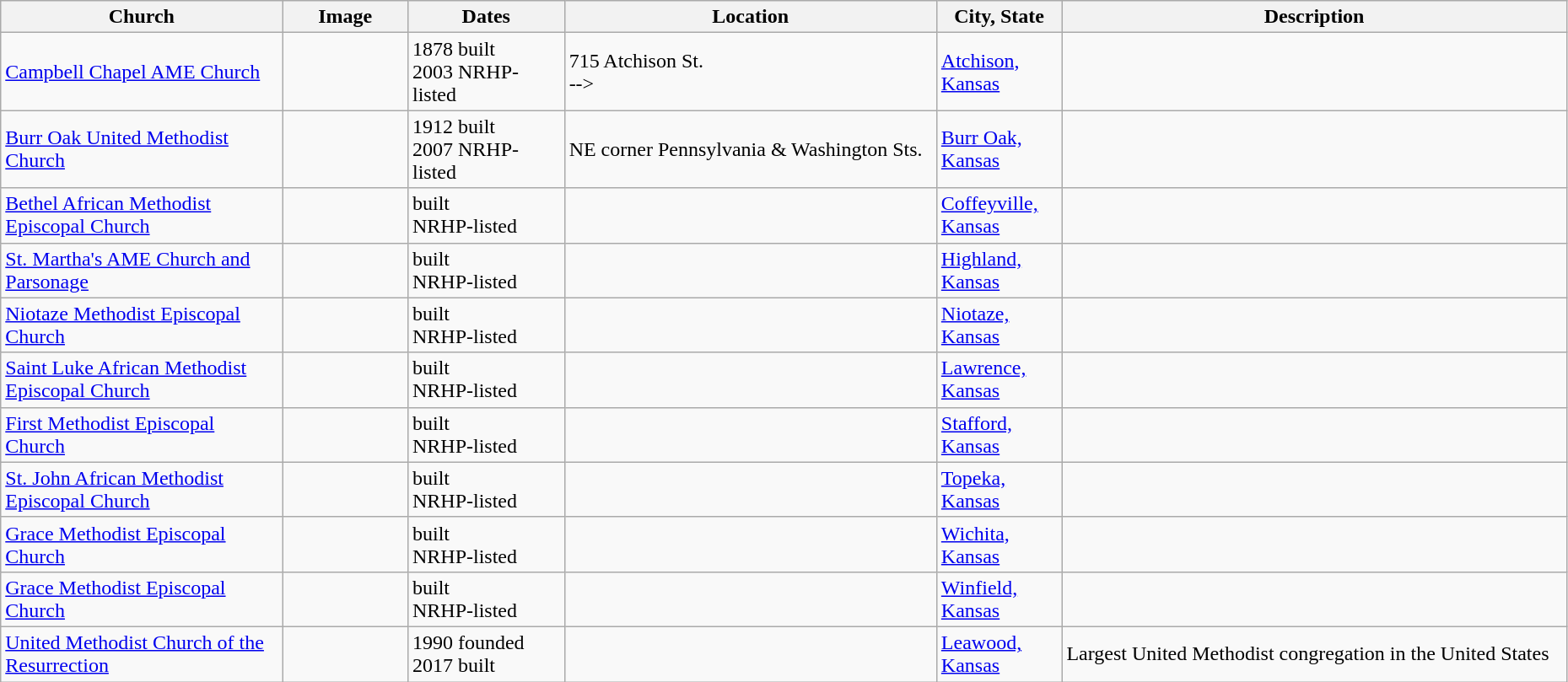<table class="wikitable sortable" style="width:98%">
<tr>
<th style="width:18%;"><strong>Church</strong></th>
<th style="width:8%;" class="unsortable"><strong>Image</strong></th>
<th style="width:10%;"><strong>Dates</strong></th>
<th><strong>Location</strong></th>
<th style="width:8%;"><strong>City, State</strong></th>
<th class="unsortable"><strong>Description</strong></th>
</tr>
<tr>
<td><a href='#'>Campbell Chapel AME Church</a></td>
<td></td>
<td>1878 built<br>2003 NRHP-listed</td>
<td>715 Atchison St.<br><small></small> --></td>
<td><a href='#'>Atchison, Kansas</a></td>
<td></td>
</tr>
<tr ->
<td><a href='#'>Burr Oak United Methodist Church</a></td>
<td></td>
<td>1912 built<br>2007 NRHP-listed</td>
<td>NE corner Pennsylvania & Washington Sts.<br><small></small></td>
<td><a href='#'>Burr Oak, Kansas</a></td>
<td></td>
</tr>
<tr>
<td><a href='#'>Bethel African Methodist Episcopal Church</a></td>
<td></td>
<td>built<br> NRHP-listed</td>
<td></td>
<td><a href='#'>Coffeyville, Kansas</a></td>
<td></td>
</tr>
<tr>
<td><a href='#'>St. Martha's AME Church and Parsonage</a></td>
<td></td>
<td>built<br> NRHP-listed</td>
<td></td>
<td><a href='#'>Highland, Kansas</a></td>
<td></td>
</tr>
<tr ->
<td><a href='#'>Niotaze Methodist Episcopal Church</a></td>
<td></td>
<td>built<br> NRHP-listed</td>
<td></td>
<td><a href='#'>Niotaze, Kansas</a></td>
<td></td>
</tr>
<tr>
<td><a href='#'>Saint Luke African Methodist Episcopal Church</a></td>
<td></td>
<td>built<br> NRHP-listed</td>
<td></td>
<td><a href='#'>Lawrence, Kansas</a></td>
<td></td>
</tr>
<tr>
<td><a href='#'>First Methodist Episcopal Church</a></td>
<td></td>
<td>built<br> NRHP-listed</td>
<td></td>
<td><a href='#'>Stafford, Kansas</a></td>
<td></td>
</tr>
<tr>
<td><a href='#'>St. John African Methodist Episcopal Church</a></td>
<td></td>
<td>built<br> NRHP-listed</td>
<td></td>
<td><a href='#'>Topeka, Kansas</a></td>
<td></td>
</tr>
<tr>
<td><a href='#'>Grace Methodist Episcopal Church</a></td>
<td></td>
<td>built<br> NRHP-listed</td>
<td></td>
<td><a href='#'>Wichita, Kansas</a></td>
<td></td>
</tr>
<tr>
<td><a href='#'>Grace Methodist Episcopal Church</a></td>
<td></td>
<td>built<br> NRHP-listed</td>
<td></td>
<td><a href='#'>Winfield, Kansas</a></td>
<td></td>
</tr>
<tr>
<td><a href='#'>United Methodist Church of the Resurrection</a></td>
<td></td>
<td>1990 founded<br>2017 built</td>
<td></td>
<td><a href='#'>Leawood, Kansas</a></td>
<td>Largest United Methodist congregation in the United States</td>
</tr>
</table>
